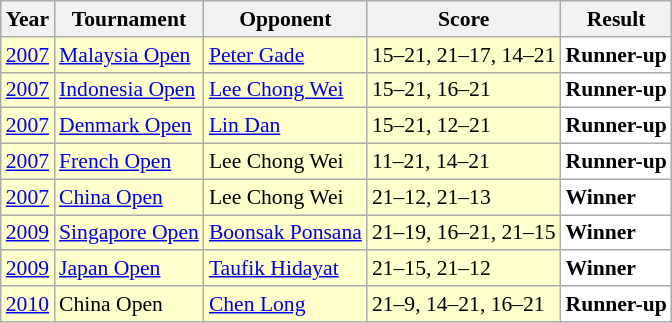<table class="sortable wikitable" style="font-size: 90%;">
<tr>
<th>Year</th>
<th>Tournament</th>
<th>Opponent</th>
<th>Score</th>
<th>Result</th>
</tr>
<tr style="background:#FFFFCC">
<td align="center"><a href='#'>2007</a></td>
<td align="left"><a href='#'>Malaysia Open</a></td>
<td align="left"> <a href='#'>Peter Gade</a></td>
<td align="left">15–21, 21–17, 14–21</td>
<td style="text-align:left; background:white"> <strong>Runner-up</strong></td>
</tr>
<tr style="background:#FFFFCC">
<td align="center"><a href='#'>2007</a></td>
<td align="left"><a href='#'>Indonesia Open</a></td>
<td align="left"> <a href='#'>Lee Chong Wei</a></td>
<td align="left">15–21, 16–21</td>
<td style="text-align:left; background:white"> <strong>Runner-up</strong></td>
</tr>
<tr style="background:#FFFFCC">
<td align="center"><a href='#'>2007</a></td>
<td align="left"><a href='#'>Denmark Open</a></td>
<td align="left"> <a href='#'>Lin Dan</a></td>
<td align="left">15–21, 12–21</td>
<td style="text-align:left; background:white"> <strong>Runner-up</strong></td>
</tr>
<tr style="background:#FFFFCC">
<td align="center"><a href='#'>2007</a></td>
<td align="left"><a href='#'>French Open</a></td>
<td align="left"> Lee Chong Wei</td>
<td align="left">11–21, 14–21</td>
<td style="text-align:left; background:white"> <strong>Runner-up</strong></td>
</tr>
<tr style="background:#FFFFCC">
<td align="center"><a href='#'>2007</a></td>
<td align="left"><a href='#'>China Open</a></td>
<td align="left"> Lee Chong Wei</td>
<td align="left">21–12, 21–13</td>
<td style="text-align:left; background:white"> <strong>Winner</strong></td>
</tr>
<tr style="background:#FFFFCC">
<td align="center"><a href='#'>2009</a></td>
<td align="left"><a href='#'>Singapore Open</a></td>
<td align="left"> <a href='#'>Boonsak Ponsana</a></td>
<td align="left">21–19, 16–21, 21–15</td>
<td style="text-align:left; background:white"> <strong>Winner</strong></td>
</tr>
<tr style="background:#FFFFCC">
<td align="center"><a href='#'>2009</a></td>
<td align="left"><a href='#'>Japan Open</a></td>
<td align="left"> <a href='#'>Taufik Hidayat</a></td>
<td align="left">21–15, 21–12</td>
<td style="text-align:left; background:white"> <strong>Winner</strong></td>
</tr>
<tr style="background:#FFFFCC">
<td align="center"><a href='#'>2010</a></td>
<td align="left">China Open</td>
<td align="left"> <a href='#'>Chen Long</a></td>
<td align="left">21–9, 14–21, 16–21</td>
<td style="text-align:left; background:white"> <strong>Runner-up</strong></td>
</tr>
</table>
